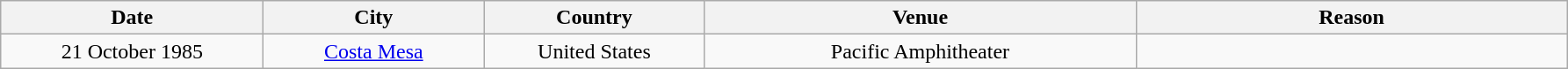<table class="wikitable" style="text-align:center;">
<tr>
<th scope="col" style="width:12em;">Date</th>
<th scope="col" style="width:10em;">City</th>
<th scope="col" style="width:10em;">Country</th>
<th scope="col" style="width:20em;">Venue</th>
<th scope="col" style="width:20em;">Reason</th>
</tr>
<tr>
<td>21 October 1985</td>
<td><a href='#'>Costa Mesa</a></td>
<td>United States</td>
<td>Pacific Amphitheater</td>
<td></td>
</tr>
</table>
